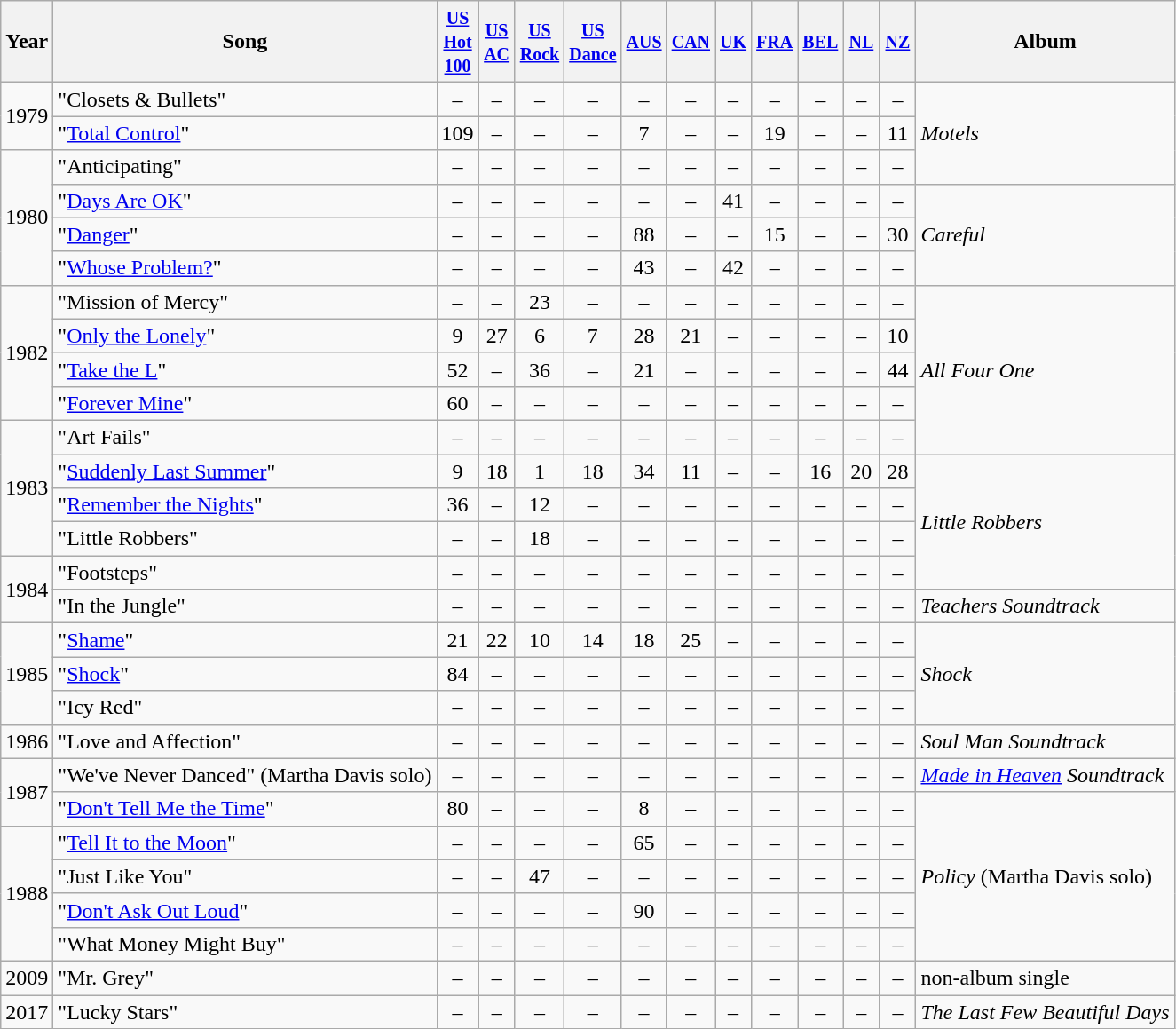<table class="wikitable">
<tr>
<th>Year</th>
<th>Song</th>
<th width="20"><small><a href='#'>US Hot 100</a></small></th>
<th width="20"><small><a href='#'>US AC</a></small></th>
<th width="20"><small><a href='#'>US Rock</a></small></th>
<th width="20"><small><a href='#'>US Dance</a></small></th>
<th width="20"><small><a href='#'>AUS</a></small><br></th>
<th width="20"><small><a href='#'>CAN</a></small></th>
<th width="20"><small><a href='#'>UK</a></small><br></th>
<th width="20"><small><a href='#'>FRA</a></small></th>
<th width="20"><small><a href='#'>BEL</a></small><br></th>
<th width="20"><small><a href='#'>NL</a></small><br></th>
<th width="20"><small><a href='#'>NZ</a></small></th>
<th align="left">Album</th>
</tr>
<tr>
<td rowspan="2">1979</td>
<td>"Closets & Bullets"</td>
<td style="text-align:center;">–</td>
<td style="text-align:center;">–</td>
<td style="text-align:center;">–</td>
<td style="text-align:center;">–</td>
<td style="text-align:center;">–</td>
<td style="text-align:center;">–</td>
<td style="text-align:center;">–</td>
<td style="text-align:center;">–</td>
<td style="text-align:center;">–</td>
<td style="text-align:center;">–</td>
<td style="text-align:center;">–</td>
<td rowspan=3><em>Motels</em></td>
</tr>
<tr>
<td>"<a href='#'>Total Control</a>"</td>
<td style="text-align:center;">109</td>
<td style="text-align:center;">–</td>
<td style="text-align:center;">–</td>
<td style="text-align:center;">–</td>
<td style="text-align:center;">7</td>
<td style="text-align:center;">–</td>
<td style="text-align:center;">–</td>
<td style="text-align:center;">19</td>
<td style="text-align:center;">–</td>
<td style="text-align:center;">–</td>
<td style="text-align:center;">11</td>
</tr>
<tr>
<td rowspan="4">1980</td>
<td>"Anticipating"</td>
<td style="text-align:center;">–</td>
<td style="text-align:center;">–</td>
<td style="text-align:center;">–</td>
<td style="text-align:center;">–</td>
<td style="text-align:center;">–</td>
<td style="text-align:center;">–</td>
<td style="text-align:center;">–</td>
<td style="text-align:center;">–</td>
<td style="text-align:center;">–</td>
<td style="text-align:center;">–</td>
<td style="text-align:center;">–</td>
</tr>
<tr>
<td>"<a href='#'>Days Are OK</a>"</td>
<td style="text-align:center;">–</td>
<td style="text-align:center;">–</td>
<td style="text-align:center;">–</td>
<td style="text-align:center;">–</td>
<td style="text-align:center;">–</td>
<td style="text-align:center;">–</td>
<td style="text-align:center;">41</td>
<td style="text-align:center;">–</td>
<td style="text-align:center;">–</td>
<td style="text-align:center;">–</td>
<td style="text-align:center;">–</td>
<td rowspan=3><em>Careful</em></td>
</tr>
<tr>
<td>"<a href='#'>Danger</a>"</td>
<td style="text-align:center;">–</td>
<td style="text-align:center;">–</td>
<td style="text-align:center;">–</td>
<td style="text-align:center;">–</td>
<td style="text-align:center;">88</td>
<td style="text-align:center;">–</td>
<td style="text-align:center;">–</td>
<td style="text-align:center;">15</td>
<td style="text-align:center;">–</td>
<td style="text-align:center;">–</td>
<td style="text-align:center;">30</td>
</tr>
<tr>
<td>"<a href='#'>Whose Problem?</a>"</td>
<td style="text-align:center;">–</td>
<td style="text-align:center;">–</td>
<td style="text-align:center;">–</td>
<td style="text-align:center;">–</td>
<td style="text-align:center;">43</td>
<td style="text-align:center;">–</td>
<td style="text-align:center;">42</td>
<td style="text-align:center;">–</td>
<td style="text-align:center;">–</td>
<td style="text-align:center;">–</td>
<td style="text-align:center;">–</td>
</tr>
<tr>
<td rowspan="4">1982</td>
<td>"Mission of Mercy"</td>
<td style="text-align:center;">–</td>
<td style="text-align:center;">–</td>
<td style="text-align:center;">23</td>
<td style="text-align:center;">–</td>
<td style="text-align:center;">–</td>
<td style="text-align:center;">–</td>
<td style="text-align:center;">–</td>
<td style="text-align:center;">–</td>
<td style="text-align:center;">–</td>
<td style="text-align:center;">–</td>
<td style="text-align:center;">–</td>
<td rowspan=5><em>All Four One</em></td>
</tr>
<tr>
<td>"<a href='#'>Only the Lonely</a>"</td>
<td style="text-align:center;">9</td>
<td style="text-align:center;">27</td>
<td style="text-align:center;">6</td>
<td style="text-align:center;">7</td>
<td style="text-align:center;">28</td>
<td style="text-align:center;">21</td>
<td style="text-align:center;">–</td>
<td style="text-align:center;">–</td>
<td style="text-align:center;">–</td>
<td style="text-align:center;">–</td>
<td style="text-align:center;">10</td>
</tr>
<tr>
<td>"<a href='#'>Take the L</a>"</td>
<td style="text-align:center;">52</td>
<td style="text-align:center;">–</td>
<td style="text-align:center;">36</td>
<td style="text-align:center;">–</td>
<td style="text-align:center;">21</td>
<td style="text-align:center;">–</td>
<td style="text-align:center;">–</td>
<td style="text-align:center;">–</td>
<td style="text-align:center;">–</td>
<td style="text-align:center;">–</td>
<td style="text-align:center;">44</td>
</tr>
<tr>
<td>"<a href='#'>Forever Mine</a>"</td>
<td style="text-align:center;">60</td>
<td style="text-align:center;">–</td>
<td style="text-align:center;">–</td>
<td style="text-align:center;">–</td>
<td style="text-align:center;">–</td>
<td style="text-align:center;">–</td>
<td style="text-align:center;">–</td>
<td style="text-align:center;">–</td>
<td style="text-align:center;">–</td>
<td style="text-align:center;">–</td>
<td style="text-align:center;">–</td>
</tr>
<tr>
<td rowspan="4">1983</td>
<td>"Art Fails"</td>
<td style="text-align:center;">–</td>
<td style="text-align:center;">–</td>
<td style="text-align:center;">–</td>
<td style="text-align:center;">–</td>
<td style="text-align:center;">–</td>
<td style="text-align:center;">–</td>
<td style="text-align:center;">–</td>
<td style="text-align:center;">–</td>
<td style="text-align:center;">–</td>
<td style="text-align:center;">–</td>
<td style="text-align:center;">–</td>
</tr>
<tr>
<td>"<a href='#'>Suddenly Last Summer</a>"</td>
<td style="text-align:center;">9</td>
<td style="text-align:center;">18</td>
<td style="text-align:center;">1</td>
<td style="text-align:center;">18</td>
<td style="text-align:center;">34</td>
<td style="text-align:center;">11</td>
<td style="text-align:center;">–</td>
<td style="text-align:center;">–</td>
<td style="text-align:center;">16</td>
<td style="text-align:center;">20</td>
<td style="text-align:center;">28</td>
<td rowspan=4><em>Little Robbers</em></td>
</tr>
<tr>
<td>"<a href='#'>Remember the Nights</a>"</td>
<td style="text-align:center;">36</td>
<td style="text-align:center;">–</td>
<td style="text-align:center;">12</td>
<td style="text-align:center;">–</td>
<td style="text-align:center;">–</td>
<td style="text-align:center;">–</td>
<td style="text-align:center;">–</td>
<td style="text-align:center;">–</td>
<td style="text-align:center;">–</td>
<td style="text-align:center;">–</td>
<td style="text-align:center;">–</td>
</tr>
<tr>
<td>"Little Robbers"</td>
<td style="text-align:center;">–</td>
<td style="text-align:center;">–</td>
<td style="text-align:center;">18</td>
<td style="text-align:center;">–</td>
<td style="text-align:center;">–</td>
<td style="text-align:center;">–</td>
<td style="text-align:center;">–</td>
<td style="text-align:center;">–</td>
<td style="text-align:center;">–</td>
<td style="text-align:center;">–</td>
<td style="text-align:center;">–</td>
</tr>
<tr>
<td rowspan="2">1984</td>
<td>"Footsteps"</td>
<td style="text-align:center;">–</td>
<td style="text-align:center;">–</td>
<td style="text-align:center;">–</td>
<td style="text-align:center;">–</td>
<td style="text-align:center;">–</td>
<td style="text-align:center;">–</td>
<td style="text-align:center;">–</td>
<td style="text-align:center;">–</td>
<td style="text-align:center;">–</td>
<td style="text-align:center;">–</td>
<td style="text-align:center;">–</td>
</tr>
<tr>
<td>"In the Jungle"</td>
<td style="text-align:center;">–</td>
<td style="text-align:center;">–</td>
<td style="text-align:center;">–</td>
<td style="text-align:center;">–</td>
<td style="text-align:center;">–</td>
<td style="text-align:center;">–</td>
<td style="text-align:center;">–</td>
<td style="text-align:center;">–</td>
<td style="text-align:center;">–</td>
<td style="text-align:center;">–</td>
<td style="text-align:center;">–</td>
<td><em>Teachers Soundtrack</em></td>
</tr>
<tr>
<td rowspan="3">1985</td>
<td>"<a href='#'>Shame</a>"</td>
<td style="text-align:center;">21</td>
<td style="text-align:center;">22</td>
<td style="text-align:center;">10</td>
<td style="text-align:center;">14</td>
<td style="text-align:center;">18</td>
<td style="text-align:center;">25</td>
<td style="text-align:center;">–</td>
<td style="text-align:center;">–</td>
<td style="text-align:center;">–</td>
<td style="text-align:center;">–</td>
<td style="text-align:center;">–</td>
<td rowspan=3><em>Shock</em></td>
</tr>
<tr>
<td>"<a href='#'>Shock</a>"</td>
<td style="text-align:center;">84</td>
<td style="text-align:center;">–</td>
<td style="text-align:center;">–</td>
<td style="text-align:center;">–</td>
<td style="text-align:center;">–</td>
<td style="text-align:center;">–</td>
<td style="text-align:center;">–</td>
<td style="text-align:center;">–</td>
<td style="text-align:center;">–</td>
<td style="text-align:center;">–</td>
<td style="text-align:center;">–</td>
</tr>
<tr>
<td>"Icy Red"</td>
<td style="text-align:center;">–</td>
<td style="text-align:center;">–</td>
<td style="text-align:center;">–</td>
<td style="text-align:center;">–</td>
<td style="text-align:center;">–</td>
<td style="text-align:center;">–</td>
<td style="text-align:center;">–</td>
<td style="text-align:center;">–</td>
<td style="text-align:center;">–</td>
<td style="text-align:center;">–</td>
<td style="text-align:center;">–</td>
</tr>
<tr>
<td>1986</td>
<td>"Love and Affection"</td>
<td style="text-align:center;">–</td>
<td style="text-align:center;">–</td>
<td style="text-align:center;">–</td>
<td style="text-align:center;">–</td>
<td style="text-align:center;">–</td>
<td style="text-align:center;">–</td>
<td style="text-align:center;">–</td>
<td style="text-align:center;">–</td>
<td style="text-align:center;">–</td>
<td style="text-align:center;">–</td>
<td style="text-align:center;">–</td>
<td><em>Soul Man Soundtrack</em></td>
</tr>
<tr>
<td rowspan="2">1987</td>
<td>"We've Never Danced" (Martha Davis solo)</td>
<td style="text-align:center;">–</td>
<td style="text-align:center;">–</td>
<td style="text-align:center;">–</td>
<td style="text-align:center;">–</td>
<td style="text-align:center;">–</td>
<td style="text-align:center;">–</td>
<td style="text-align:center;">–</td>
<td style="text-align:center;">–</td>
<td style="text-align:center;">–</td>
<td style="text-align:center;">–</td>
<td style="text-align:center;">–</td>
<td><em><a href='#'>Made in Heaven</a> Soundtrack</em></td>
</tr>
<tr>
<td>"<a href='#'>Don't Tell Me the Time</a>"</td>
<td style="text-align:center;">80</td>
<td style="text-align:center;">–</td>
<td style="text-align:center;">–</td>
<td style="text-align:center;">–</td>
<td style="text-align:center;">8</td>
<td style="text-align:center;">–</td>
<td style="text-align:center;">–</td>
<td style="text-align:center;">–</td>
<td style="text-align:center;">–</td>
<td style="text-align:center;">–</td>
<td style="text-align:center;">–</td>
<td rowspan=5><em>Policy</em> (Martha Davis solo)</td>
</tr>
<tr>
<td rowspan="4">1988</td>
<td>"<a href='#'>Tell It to the Moon</a>"</td>
<td style="text-align:center;">–</td>
<td style="text-align:center;">–</td>
<td style="text-align:center;">–</td>
<td style="text-align:center;">–</td>
<td style="text-align:center;">65</td>
<td style="text-align:center;">–</td>
<td style="text-align:center;">–</td>
<td style="text-align:center;">–</td>
<td style="text-align:center;">–</td>
<td style="text-align:center;">–</td>
<td style="text-align:center;">–</td>
</tr>
<tr>
<td>"Just Like You"</td>
<td style="text-align:center;">–</td>
<td style="text-align:center;">–</td>
<td style="text-align:center;">47</td>
<td style="text-align:center;">–</td>
<td style="text-align:center;">–</td>
<td style="text-align:center;">–</td>
<td style="text-align:center;">–</td>
<td style="text-align:center;">–</td>
<td style="text-align:center;">–</td>
<td style="text-align:center;">–</td>
<td style="text-align:center;">–</td>
</tr>
<tr>
<td>"<a href='#'>Don't Ask Out Loud</a>"</td>
<td style="text-align:center;">–</td>
<td style="text-align:center;">–</td>
<td style="text-align:center;">–</td>
<td style="text-align:center;">–</td>
<td style="text-align:center;">90</td>
<td style="text-align:center;">–</td>
<td style="text-align:center;">–</td>
<td style="text-align:center;">–</td>
<td style="text-align:center;">–</td>
<td style="text-align:center;">–</td>
<td style="text-align:center;">–</td>
</tr>
<tr>
<td>"What Money Might Buy"</td>
<td style="text-align:center;">–</td>
<td style="text-align:center;">–</td>
<td style="text-align:center;">–</td>
<td style="text-align:center;">–</td>
<td style="text-align:center;">–</td>
<td style="text-align:center;">–</td>
<td style="text-align:center;">–</td>
<td style="text-align:center;">–</td>
<td style="text-align:center;">–</td>
<td style="text-align:center;">–</td>
<td style="text-align:center;">–</td>
</tr>
<tr>
<td>2009</td>
<td>"Mr. Grey"</td>
<td style="text-align:center;">–</td>
<td style="text-align:center;">–</td>
<td style="text-align:center;">–</td>
<td style="text-align:center;">–</td>
<td style="text-align:center;">–</td>
<td style="text-align:center;">–</td>
<td style="text-align:center;">–</td>
<td style="text-align:center;">–</td>
<td style="text-align:center;">–</td>
<td style="text-align:center;">–</td>
<td style="text-align:center;">–</td>
<td>non-album single</td>
</tr>
<tr>
<td>2017</td>
<td>"Lucky Stars"</td>
<td style="text-align:center;">–</td>
<td style="text-align:center;">–</td>
<td style="text-align:center;">–</td>
<td style="text-align:center;">–</td>
<td style="text-align:center;">–</td>
<td style="text-align:center;">–</td>
<td style="text-align:center;">–</td>
<td style="text-align:center;">–</td>
<td style="text-align:center;">–</td>
<td style="text-align:center;">–</td>
<td style="text-align:center;">–</td>
<td><em>The Last Few Beautiful Days</em></td>
</tr>
</table>
